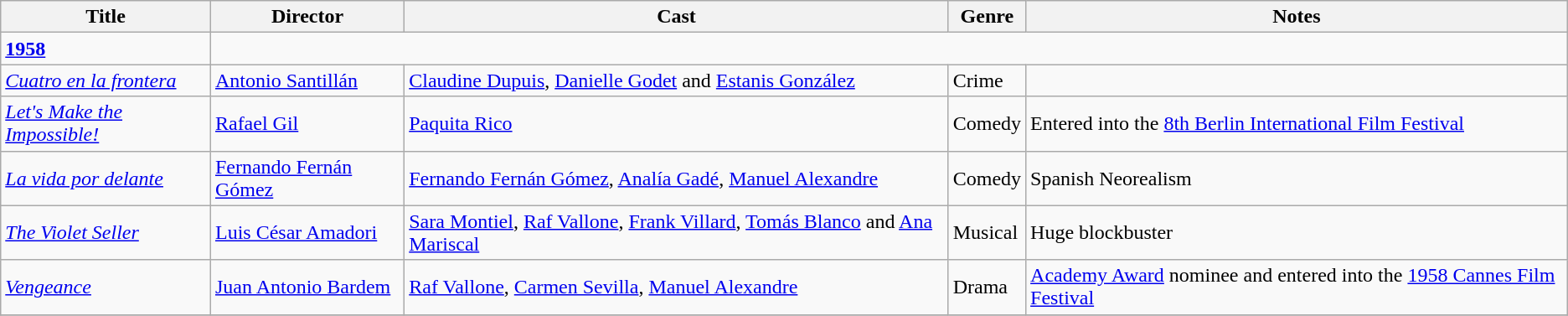<table class="wikitable">
<tr>
<th>Title</th>
<th>Director</th>
<th>Cast</th>
<th>Genre</th>
<th>Notes</th>
</tr>
<tr>
<td><strong><a href='#'>1958</a></strong></td>
</tr>
<tr>
<td><em><a href='#'>Cuatro en la frontera </a></em></td>
<td><a href='#'>Antonio Santillán</a></td>
<td><a href='#'>Claudine Dupuis</a>, <a href='#'>Danielle Godet</a> and <a href='#'>Estanis González</a></td>
<td>Crime</td>
<td></td>
</tr>
<tr>
<td><em><a href='#'>Let's Make the Impossible!</a></em></td>
<td><a href='#'>Rafael Gil</a></td>
<td><a href='#'>Paquita Rico</a></td>
<td>Comedy</td>
<td>Entered into the <a href='#'>8th Berlin International Film Festival</a></td>
</tr>
<tr>
<td><em><a href='#'>La vida por delante</a></em></td>
<td><a href='#'>Fernando Fernán Gómez</a></td>
<td><a href='#'>Fernando Fernán Gómez</a>, <a href='#'>Analía Gadé</a>, <a href='#'>Manuel Alexandre</a></td>
<td>Comedy</td>
<td>Spanish Neorealism</td>
</tr>
<tr>
<td><em><a href='#'>The Violet Seller</a></em></td>
<td><a href='#'>Luis César Amadori</a></td>
<td><a href='#'>Sara Montiel</a>, <a href='#'>Raf Vallone</a>, <a href='#'>Frank Villard</a>, <a href='#'>Tomás Blanco</a> and <a href='#'>Ana Mariscal</a></td>
<td>Musical</td>
<td>Huge blockbuster</td>
</tr>
<tr>
<td><em><a href='#'>Vengeance</a></em></td>
<td><a href='#'>Juan Antonio Bardem</a></td>
<td><a href='#'>Raf Vallone</a>, <a href='#'>Carmen Sevilla</a>, <a href='#'>Manuel Alexandre</a></td>
<td>Drama</td>
<td><a href='#'>Academy Award</a> nominee and entered into the <a href='#'>1958 Cannes Film Festival</a></td>
</tr>
<tr>
</tr>
</table>
